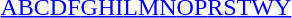<table id="toc" class="toc" summary="Class">
<tr>
<th></th>
</tr>
<tr>
<td style="text-align:center;"><a href='#'>A</a><a href='#'>B</a><a href='#'>C</a><a href='#'>D</a><a href='#'>F</a><a href='#'>G</a><a href='#'>H</a><a href='#'>I</a><a href='#'>L</a><a href='#'>M</a><a href='#'>N</a><a href='#'>O</a><a href='#'>P</a><a href='#'>R</a><a href='#'>S</a><a href='#'>T</a><a href='#'>W</a><a href='#'>Y</a></td>
</tr>
</table>
